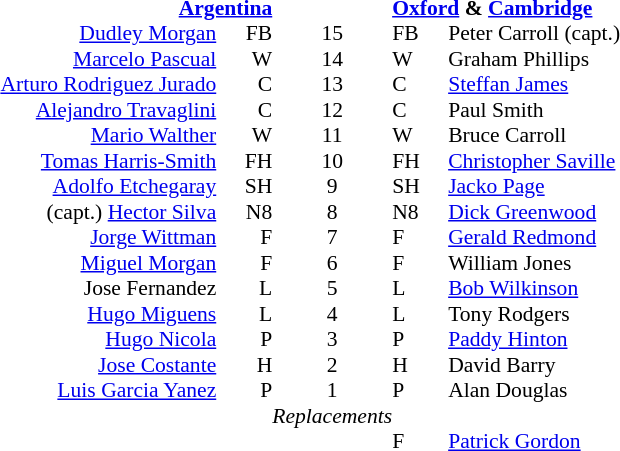<table width="100%" style="font-size: 90%; " cellspacing="0" cellpadding="0" align=center>
<tr>
<td width=41%; text-align=right></td>
<td width=3%; text-align:right></td>
<td width=4%; text-align:center></td>
<td width=3%; text-align:left></td>
<td width=49%; text-align:left></td>
</tr>
<tr>
<td colspan=2; align=right><strong><a href='#'>Argentina</a></strong></td>
<td></td>
<td colspan=2;><strong><a href='#'>Oxford</a> & <a href='#'>Cambridge</a></strong></td>
</tr>
<tr>
<td align=right><a href='#'>Dudley Morgan</a></td>
<td align=right>FB</td>
<td align=center>15</td>
<td>FB</td>
<td>Peter Carroll (capt.)</td>
</tr>
<tr>
<td align=right><a href='#'>Marcelo Pascual</a></td>
<td align=right>W</td>
<td align=center>14</td>
<td>W</td>
<td>Graham Phillips</td>
</tr>
<tr>
<td align=right><a href='#'>Arturo Rodriguez Jurado</a></td>
<td align=right>C</td>
<td align=center>13</td>
<td>C</td>
<td><a href='#'>Steffan James</a></td>
</tr>
<tr>
<td align=right><a href='#'>Alejandro Travaglini</a></td>
<td align=right>C</td>
<td align=center>12</td>
<td>C</td>
<td>Paul Smith</td>
</tr>
<tr>
<td align=right><a href='#'>Mario Walther</a></td>
<td align=right>W</td>
<td align=center>11</td>
<td>W</td>
<td>Bruce Carroll</td>
</tr>
<tr>
<td align=right><a href='#'>Tomas Harris-Smith</a></td>
<td align=right>FH</td>
<td align=center>10</td>
<td>FH</td>
<td><a href='#'>Christopher Saville</a></td>
</tr>
<tr>
<td align=right><a href='#'>Adolfo Etchegaray</a></td>
<td align=right>SH</td>
<td align=center>9</td>
<td>SH</td>
<td><a href='#'>Jacko Page</a></td>
</tr>
<tr>
<td align=right>(capt.) <a href='#'>Hector Silva</a></td>
<td align=right>N8</td>
<td align=center>8</td>
<td>N8</td>
<td><a href='#'>Dick Greenwood</a></td>
</tr>
<tr>
<td align=right><a href='#'>Jorge Wittman</a></td>
<td align=right>F</td>
<td align=center>7</td>
<td>F</td>
<td><a href='#'>Gerald Redmond</a></td>
</tr>
<tr>
<td align=right><a href='#'>Miguel Morgan</a></td>
<td align=right>F</td>
<td align=center>6</td>
<td>F</td>
<td>William Jones</td>
</tr>
<tr>
<td align=right>Jose Fernandez</td>
<td align=right>L</td>
<td align=center>5</td>
<td>L</td>
<td><a href='#'>Bob Wilkinson</a></td>
</tr>
<tr>
<td align=right><a href='#'>Hugo Miguens</a></td>
<td align=right>L</td>
<td align=center>4</td>
<td>L</td>
<td>Tony Rodgers</td>
</tr>
<tr>
<td align=right><a href='#'>Hugo Nicola</a></td>
<td align=right>P</td>
<td align=center>3</td>
<td>P</td>
<td><a href='#'>Paddy Hinton</a></td>
</tr>
<tr>
<td align=right><a href='#'>Jose Costante</a></td>
<td align=right>H</td>
<td align=center>2</td>
<td>H</td>
<td>David Barry</td>
</tr>
<tr>
<td align=right><a href='#'>Luis Garcia Yanez</a></td>
<td align=right>P</td>
<td align=center>1</td>
<td>P</td>
<td>Alan Douglas</td>
</tr>
<tr>
<td></td>
<td></td>
<td align=center><em>Replacements</em></td>
<td></td>
<td></td>
</tr>
<tr>
<td align=right></td>
<td align=right></td>
<td align=center></td>
<td>F</td>
<td><a href='#'>Patrick Gordon</a></td>
</tr>
</table>
